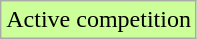<table class="wikitable">
<tr bgcolor="#CCFF99">
<td>Active competition</td>
</tr>
</table>
